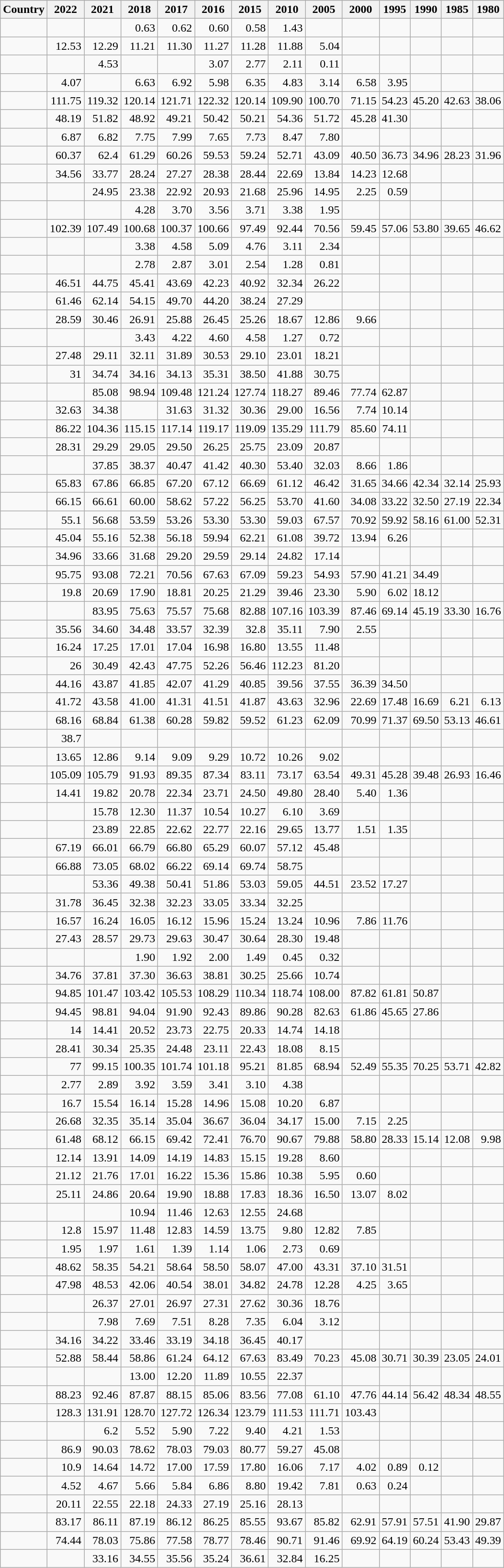<table class="wikitable nowrap sortable mw-datatable static-row-numbers" style=text-align:right id="IMF">
<tr class=static-row-header>
<th>Country</th>
<th>2022</th>
<th>2021</th>
<th>2018</th>
<th>2017</th>
<th>2016</th>
<th>2015</th>
<th>2010</th>
<th>2005</th>
<th>2000</th>
<th>1995</th>
<th>1990</th>
<th>1985</th>
<th>1980</th>
</tr>
<tr>
<td align=left></td>
<td></td>
<td></td>
<td>0.63</td>
<td>0.62</td>
<td>0.60</td>
<td>0.58</td>
<td>1.43</td>
<td></td>
<td></td>
<td></td>
<td></td>
<td></td>
<td></td>
</tr>
<tr>
<td align=left></td>
<td>12.53</td>
<td>12.29</td>
<td>11.21</td>
<td>11.30</td>
<td>11.27</td>
<td>11.28</td>
<td>11.88</td>
<td>5.04</td>
<td></td>
<td></td>
<td></td>
<td></td>
<td></td>
</tr>
<tr>
<td align=left></td>
<td></td>
<td>4.53</td>
<td></td>
<td></td>
<td>3.07</td>
<td>2.77</td>
<td>2.11</td>
<td>0.11</td>
<td></td>
<td></td>
<td></td>
<td></td>
<td></td>
</tr>
<tr>
<td align=left></td>
<td>4.07</td>
<td></td>
<td>6.63</td>
<td>6.92</td>
<td>5.98</td>
<td>6.35</td>
<td>4.83</td>
<td>3.14</td>
<td>6.58</td>
<td>3.95</td>
<td></td>
<td></td>
<td></td>
</tr>
<tr>
<td align=left></td>
<td>111.75</td>
<td>119.32</td>
<td>120.14</td>
<td>121.71</td>
<td>122.32</td>
<td>120.14</td>
<td>109.90</td>
<td>100.70</td>
<td>71.15</td>
<td>54.23</td>
<td>45.20</td>
<td>42.63</td>
<td>38.06</td>
</tr>
<tr>
<td align=left></td>
<td>48.19</td>
<td>51.82</td>
<td>48.92</td>
<td>49.21</td>
<td>50.42</td>
<td>50.21</td>
<td>54.36</td>
<td>51.72</td>
<td>45.28</td>
<td>41.30</td>
<td></td>
<td></td>
<td></td>
</tr>
<tr>
<td align=left></td>
<td>6.87</td>
<td>6.82</td>
<td>7.75</td>
<td>7.99</td>
<td>7.65</td>
<td>7.73</td>
<td>8.47</td>
<td>7.80</td>
<td></td>
<td></td>
<td></td>
<td></td>
<td></td>
</tr>
<tr>
<td align=left></td>
<td>60.37</td>
<td>62.4</td>
<td>61.29</td>
<td>60.26</td>
<td>59.53</td>
<td>59.24</td>
<td>52.71</td>
<td>43.09</td>
<td>40.50</td>
<td>36.73</td>
<td>34.96</td>
<td>28.23</td>
<td>31.96</td>
</tr>
<tr>
<td align=left></td>
<td>34.56</td>
<td>33.77</td>
<td>28.24</td>
<td>27.27</td>
<td>28.38</td>
<td>28.44</td>
<td>22.69</td>
<td>13.84</td>
<td>14.23</td>
<td>12.68</td>
<td></td>
<td></td>
<td></td>
</tr>
<tr>
<td align=left></td>
<td></td>
<td>24.95</td>
<td>23.38</td>
<td>22.92</td>
<td>20.93</td>
<td>21.68</td>
<td>25.96</td>
<td>14.95</td>
<td>2.25</td>
<td>0.59</td>
<td></td>
<td></td>
<td></td>
</tr>
<tr>
<td align=left></td>
<td></td>
<td></td>
<td>4.28</td>
<td>3.70</td>
<td>3.56</td>
<td>3.71</td>
<td>3.38</td>
<td>1.95</td>
<td></td>
<td></td>
<td></td>
<td></td>
<td></td>
</tr>
<tr>
<td align=left></td>
<td>102.39</td>
<td>107.49</td>
<td>100.68</td>
<td>100.37</td>
<td>100.66</td>
<td>97.49</td>
<td>92.44</td>
<td>70.56</td>
<td>59.45</td>
<td>57.06</td>
<td>53.80</td>
<td>39.65</td>
<td>46.62</td>
</tr>
<tr>
<td align=left></td>
<td></td>
<td></td>
<td>3.38</td>
<td>4.58</td>
<td>5.09</td>
<td>4.76</td>
<td>3.11</td>
<td>2.34</td>
<td></td>
<td></td>
<td></td>
<td></td>
<td></td>
</tr>
<tr>
<td align=left></td>
<td></td>
<td></td>
<td>2.78</td>
<td>2.87</td>
<td>3.01</td>
<td>2.54</td>
<td>1.28</td>
<td>0.81</td>
<td></td>
<td></td>
<td></td>
<td></td>
<td></td>
</tr>
<tr>
<td align=left></td>
<td>46.51</td>
<td>44.75</td>
<td>45.41</td>
<td>43.69</td>
<td>42.23</td>
<td>40.92</td>
<td>32.34</td>
<td>26.22</td>
<td></td>
<td></td>
<td></td>
<td></td>
<td></td>
</tr>
<tr>
<td align=left></td>
<td>61.46</td>
<td>62.14</td>
<td>54.15</td>
<td>49.70</td>
<td>44.20</td>
<td>38.24</td>
<td>27.29</td>
<td></td>
<td></td>
<td></td>
<td></td>
<td></td>
<td></td>
</tr>
<tr>
<td align=left></td>
<td>28.59</td>
<td>30.46</td>
<td>26.91</td>
<td>25.88</td>
<td>26.45</td>
<td>25.26</td>
<td>18.67</td>
<td>12.86</td>
<td>9.66</td>
<td></td>
<td></td>
<td></td>
<td></td>
</tr>
<tr>
<td align=left></td>
<td></td>
<td></td>
<td>3.43</td>
<td>4.22</td>
<td>4.60</td>
<td>4.58</td>
<td>1.27</td>
<td>0.72</td>
<td></td>
<td></td>
<td></td>
<td></td>
<td></td>
</tr>
<tr>
<td align=left></td>
<td>27.48</td>
<td>29.11</td>
<td>32.11</td>
<td>31.89</td>
<td>30.53</td>
<td>29.10</td>
<td>23.01</td>
<td>18.21</td>
<td></td>
<td></td>
<td></td>
<td></td>
<td></td>
</tr>
<tr>
<td align=left></td>
<td>31</td>
<td>34.74</td>
<td>34.16</td>
<td>34.13</td>
<td>35.31</td>
<td>38.50</td>
<td>41.88</td>
<td>30.75</td>
<td></td>
<td></td>
<td></td>
<td></td>
<td></td>
</tr>
<tr>
<td align=left></td>
<td></td>
<td>85.08</td>
<td>98.94</td>
<td>109.48</td>
<td>121.24</td>
<td>127.74</td>
<td>118.27</td>
<td>89.46</td>
<td>77.74</td>
<td>62.87</td>
<td></td>
<td></td>
<td></td>
</tr>
<tr>
<td align=left></td>
<td>32.63</td>
<td>34.38</td>
<td></td>
<td>31.63</td>
<td>31.32</td>
<td>30.36</td>
<td>29.00</td>
<td>16.56</td>
<td>7.74</td>
<td>10.14</td>
<td></td>
<td></td>
<td></td>
</tr>
<tr>
<td align=left></td>
<td>86.22</td>
<td>104.36</td>
<td>115.15</td>
<td>117.14</td>
<td>119.17</td>
<td>119.09</td>
<td>135.29</td>
<td>111.79</td>
<td>85.60</td>
<td>74.11</td>
<td></td>
<td></td>
<td></td>
</tr>
<tr>
<td align=left></td>
<td>28.31</td>
<td>29.29</td>
<td>29.05</td>
<td>29.50</td>
<td>26.25</td>
<td>25.75</td>
<td>23.09</td>
<td>20.87</td>
<td></td>
<td></td>
<td></td>
<td></td>
<td></td>
</tr>
<tr>
<td align=left></td>
<td></td>
<td>37.85</td>
<td>38.37</td>
<td>40.47</td>
<td>41.42</td>
<td>40.30</td>
<td>53.40</td>
<td>32.03</td>
<td>8.66</td>
<td>1.86</td>
<td></td>
<td></td>
<td></td>
</tr>
<tr>
<td align=left></td>
<td>65.83</td>
<td>67.86</td>
<td>66.85</td>
<td>67.20</td>
<td>67.12</td>
<td>66.69</td>
<td>61.12</td>
<td>46.42</td>
<td>31.65</td>
<td>34.66</td>
<td>42.34</td>
<td>32.14</td>
<td>25.93</td>
</tr>
<tr>
<td align=left></td>
<td>66.15</td>
<td>66.61</td>
<td>60.00</td>
<td>58.62</td>
<td>57.22</td>
<td>56.25</td>
<td>53.70</td>
<td>41.60</td>
<td>34.08</td>
<td>33.22</td>
<td>32.50</td>
<td>27.19</td>
<td>22.34</td>
</tr>
<tr>
<td align=left></td>
<td>55.1</td>
<td>56.68</td>
<td>53.59</td>
<td>53.26</td>
<td>53.30</td>
<td>53.30</td>
<td>59.03</td>
<td>67.57</td>
<td>70.92</td>
<td>59.92</td>
<td>58.16</td>
<td>61.00</td>
<td>52.31</td>
</tr>
<tr>
<td align=left></td>
<td>45.04</td>
<td>55.16</td>
<td>52.38</td>
<td>56.18</td>
<td>59.94</td>
<td>62.21</td>
<td>61.08</td>
<td>39.72</td>
<td>13.94</td>
<td>6.26</td>
<td></td>
<td></td>
<td></td>
</tr>
<tr>
<td align=left></td>
<td>34.96</td>
<td>33.66</td>
<td>31.68</td>
<td>29.20</td>
<td>29.59</td>
<td>29.14</td>
<td>24.82</td>
<td>17.14</td>
<td></td>
<td></td>
<td></td>
<td></td>
<td></td>
</tr>
<tr>
<td align=left></td>
<td>95.75</td>
<td>93.08</td>
<td>72.21</td>
<td>70.56</td>
<td>67.63</td>
<td>67.09</td>
<td>59.23</td>
<td>54.93</td>
<td>57.90</td>
<td>41.21</td>
<td>34.49</td>
<td></td>
<td></td>
</tr>
<tr>
<td align=left></td>
<td>19.8</td>
<td>20.69</td>
<td>17.90</td>
<td>18.81</td>
<td>20.25</td>
<td>21.29</td>
<td>39.46</td>
<td>23.30</td>
<td>5.90</td>
<td>6.02</td>
<td>18.12</td>
<td></td>
<td></td>
</tr>
<tr>
<td align=left></td>
<td></td>
<td>83.95</td>
<td>75.63</td>
<td>75.57</td>
<td>75.68</td>
<td>82.88</td>
<td>107.16</td>
<td>103.39</td>
<td>87.46</td>
<td>69.14</td>
<td>45.19</td>
<td>33.30</td>
<td>16.76</td>
</tr>
<tr>
<td align=left></td>
<td>35.56</td>
<td>34.60</td>
<td>34.48</td>
<td>33.57</td>
<td>32.39</td>
<td>32.8</td>
<td>35.11</td>
<td>7.90</td>
<td>2.55</td>
<td></td>
<td></td>
<td></td>
<td></td>
</tr>
<tr>
<td align=left></td>
<td>16.24</td>
<td>17.25</td>
<td>17.01</td>
<td>17.04</td>
<td>16.98</td>
<td>16.80</td>
<td>13.55</td>
<td>11.48</td>
<td></td>
<td></td>
<td></td>
<td></td>
<td></td>
</tr>
<tr>
<td align=left></td>
<td>26</td>
<td>30.49</td>
<td>42.43</td>
<td>47.75</td>
<td>52.26</td>
<td>56.46</td>
<td>112.23</td>
<td>81.20</td>
<td></td>
<td></td>
<td></td>
<td></td>
<td></td>
</tr>
<tr>
<td align=left></td>
<td>44.16</td>
<td>43.87</td>
<td>41.85</td>
<td>42.07</td>
<td>41.29</td>
<td>40.85</td>
<td>39.56</td>
<td>37.55</td>
<td>36.39</td>
<td>34.50</td>
<td></td>
<td></td>
<td></td>
</tr>
<tr>
<td align=left></td>
<td>41.72</td>
<td>43.58</td>
<td>41.00</td>
<td>41.31</td>
<td>41.51</td>
<td>41.87</td>
<td>43.63</td>
<td>32.96</td>
<td>22.69</td>
<td>17.48</td>
<td>16.69</td>
<td>6.21</td>
<td>6.13</td>
</tr>
<tr>
<td align=left></td>
<td>68.16</td>
<td>68.84</td>
<td>61.38</td>
<td>60.28</td>
<td>59.82</td>
<td>59.52</td>
<td>61.23</td>
<td>62.09</td>
<td>70.99</td>
<td>71.37</td>
<td>69.50</td>
<td>53.13</td>
<td>46.61</td>
</tr>
<tr>
<td align=left></td>
<td>38.7</td>
<td></td>
<td></td>
<td></td>
<td></td>
<td></td>
<td></td>
<td></td>
<td></td>
<td></td>
<td></td>
<td></td>
<td></td>
</tr>
<tr>
<td align="left"></td>
<td>13.65</td>
<td>12.86</td>
<td>9.14</td>
<td>9.09</td>
<td>9.29</td>
<td>10.72</td>
<td>10.26</td>
<td>9.02</td>
<td></td>
<td></td>
<td></td>
<td></td>
<td></td>
</tr>
<tr>
<td align="left"></td>
<td>105.09</td>
<td>105.79</td>
<td>91.93</td>
<td>89.35</td>
<td>87.34</td>
<td>83.11</td>
<td>73.17</td>
<td>63.54</td>
<td>49.31</td>
<td>45.28</td>
<td>39.48</td>
<td>26.93</td>
<td>16.46</td>
</tr>
<tr>
<td align="left"></td>
<td>14.41</td>
<td>19.82</td>
<td>20.78</td>
<td>22.34</td>
<td>23.71</td>
<td>24.50</td>
<td>49.80</td>
<td>28.40</td>
<td>5.40</td>
<td>1.36</td>
<td></td>
<td></td>
<td></td>
</tr>
<tr>
<td align="left"></td>
<td></td>
<td>15.78</td>
<td>12.30</td>
<td>11.37</td>
<td>10.54</td>
<td>10.27</td>
<td>6.10</td>
<td>3.69</td>
<td></td>
<td></td>
<td></td>
<td></td>
<td></td>
</tr>
<tr>
<td align="left"></td>
<td></td>
<td>23.89</td>
<td>22.85</td>
<td>22.62</td>
<td>22.77</td>
<td>22.16</td>
<td>29.65</td>
<td>13.77</td>
<td>1.51</td>
<td>1.35</td>
<td></td>
<td></td>
<td></td>
</tr>
<tr>
<td align="left"></td>
<td>67.19</td>
<td>66.01</td>
<td>66.79</td>
<td>66.80</td>
<td>65.29</td>
<td>60.07</td>
<td>57.12</td>
<td>45.48</td>
<td></td>
<td></td>
<td></td>
<td></td>
<td></td>
</tr>
<tr>
<td align="left"></td>
<td>66.88</td>
<td>73.05</td>
<td>68.02</td>
<td>66.22</td>
<td>69.14</td>
<td>69.74</td>
<td>58.75</td>
<td></td>
<td></td>
<td></td>
<td></td>
<td></td>
<td></td>
</tr>
<tr>
<td align="left"></td>
<td></td>
<td>53.36</td>
<td>49.38</td>
<td>50.41</td>
<td>51.86</td>
<td>53.03</td>
<td>59.05</td>
<td>44.51</td>
<td>23.52</td>
<td>17.27</td>
<td></td>
<td></td>
<td></td>
</tr>
<tr>
<td align="left"></td>
<td>31.78</td>
<td>36.45</td>
<td>32.38</td>
<td>32.23</td>
<td>33.05</td>
<td>33.34</td>
<td>32.25</td>
<td></td>
<td></td>
<td></td>
<td></td>
<td></td>
<td></td>
</tr>
<tr>
<td align="left"></td>
<td>16.57</td>
<td>16.24</td>
<td>16.05</td>
<td>16.12</td>
<td>15.96</td>
<td>15.24</td>
<td>13.24</td>
<td>10.96</td>
<td>7.86</td>
<td>11.76</td>
<td></td>
<td></td>
<td></td>
</tr>
<tr>
<td align="left"></td>
<td>27.43</td>
<td>28.57</td>
<td>29.73</td>
<td>29.63</td>
<td>30.47</td>
<td>30.64</td>
<td>28.30</td>
<td>19.48</td>
<td></td>
<td></td>
<td></td>
<td></td>
<td></td>
</tr>
<tr>
<td align="left"></td>
<td></td>
<td></td>
<td>1.90</td>
<td>1.92</td>
<td>2.00</td>
<td>1.49</td>
<td>0.45</td>
<td>0.32</td>
<td></td>
<td></td>
<td></td>
<td></td>
<td></td>
</tr>
<tr>
<td align="left"></td>
<td>34.76</td>
<td>37.81</td>
<td>37.30</td>
<td>36.63</td>
<td>38.81</td>
<td>30.25</td>
<td>25.66</td>
<td>10.74</td>
<td></td>
<td></td>
<td></td>
<td></td>
<td></td>
</tr>
<tr>
<td align="left"></td>
<td>94.85</td>
<td>101.47</td>
<td>103.42</td>
<td>105.53</td>
<td>108.29</td>
<td>110.34</td>
<td>118.74</td>
<td>108.00</td>
<td>87.82</td>
<td>61.81</td>
<td>50.87</td>
<td></td>
<td></td>
</tr>
<tr>
<td align="left"></td>
<td>94.45</td>
<td>98.81</td>
<td>94.04</td>
<td>91.90</td>
<td>92.43</td>
<td>89.86</td>
<td>90.28</td>
<td>82.63</td>
<td>61.86</td>
<td>45.65</td>
<td>27.86</td>
<td></td>
<td></td>
</tr>
<tr>
<td align="left"></td>
<td>14</td>
<td>14.41</td>
<td>20.52</td>
<td>23.73</td>
<td>22.75</td>
<td>20.33</td>
<td>14.74</td>
<td>14.18</td>
<td></td>
<td></td>
<td></td>
<td></td>
<td></td>
</tr>
<tr>
<td align="left"></td>
<td>28.41</td>
<td>30.34</td>
<td>25.35</td>
<td>24.48</td>
<td>23.11</td>
<td>22.43</td>
<td>18.08</td>
<td>8.15</td>
<td></td>
<td></td>
<td></td>
<td></td>
<td></td>
</tr>
<tr>
<td align="left"></td>
<td>77</td>
<td>99.15</td>
<td>100.35</td>
<td>101.74</td>
<td>101.18</td>
<td>95.21</td>
<td>81.85</td>
<td>68.94</td>
<td>52.49</td>
<td>55.35</td>
<td>70.25</td>
<td>53.71</td>
<td>42.82</td>
</tr>
<tr>
<td align="left"></td>
<td>2.77</td>
<td>2.89</td>
<td>3.92</td>
<td>3.59</td>
<td>3.41</td>
<td>3.10</td>
<td>4.38</td>
<td></td>
<td></td>
<td></td>
<td></td>
<td></td>
<td></td>
</tr>
<tr>
<td align="left"></td>
<td>16.7</td>
<td>15.54</td>
<td>16.14</td>
<td>15.28</td>
<td>14.96</td>
<td>15.08</td>
<td>10.20</td>
<td>6.87</td>
<td></td>
<td></td>
<td></td>
<td></td>
<td></td>
</tr>
<tr>
<td align="left"></td>
<td>26.68</td>
<td>32.35</td>
<td>35.14</td>
<td>35.04</td>
<td>36.67</td>
<td>36.04</td>
<td>34.17</td>
<td>15.00</td>
<td>7.15</td>
<td>2.25</td>
<td></td>
<td></td>
<td></td>
</tr>
<tr>
<td align="left"></td>
<td>61.48</td>
<td>68.12</td>
<td>66.15</td>
<td>69.42</td>
<td>72.41</td>
<td>76.70</td>
<td>90.67</td>
<td>79.88</td>
<td>58.80</td>
<td>28.33</td>
<td>15.14</td>
<td>12.08</td>
<td>9.98</td>
</tr>
<tr>
<td align="left"></td>
<td>12.14</td>
<td>13.91</td>
<td>14.09</td>
<td>14.19</td>
<td>14.83</td>
<td>15.15</td>
<td>19.28</td>
<td>8.60</td>
<td></td>
<td></td>
<td></td>
<td></td>
<td></td>
</tr>
<tr>
<td align="left"></td>
<td>21.12</td>
<td>21.76</td>
<td>17.01</td>
<td>16.22</td>
<td>15.36</td>
<td>15.86</td>
<td>10.38</td>
<td>5.95</td>
<td>0.60</td>
<td></td>
<td></td>
<td></td>
<td></td>
</tr>
<tr>
<td align="left"></td>
<td>25.11</td>
<td>24.86</td>
<td>20.64</td>
<td>19.90</td>
<td>18.88</td>
<td>17.83</td>
<td>18.36</td>
<td>16.50</td>
<td>13.07</td>
<td>8.02</td>
<td></td>
<td></td>
<td></td>
</tr>
<tr>
<td align="left"></td>
<td></td>
<td></td>
<td>10.94</td>
<td>11.46</td>
<td>12.63</td>
<td>12.55</td>
<td>24.68</td>
<td></td>
<td></td>
<td></td>
<td></td>
<td></td>
<td></td>
</tr>
<tr>
<td align="left"></td>
<td>12.8</td>
<td>15.97</td>
<td>11.48</td>
<td>12.83</td>
<td>14.59</td>
<td>13.75</td>
<td>9.80</td>
<td>12.82</td>
<td>7.85</td>
<td></td>
<td></td>
<td></td>
<td></td>
</tr>
<tr>
<td align="left"></td>
<td>1.95</td>
<td>1.97</td>
<td>1.61</td>
<td>1.39</td>
<td>1.14</td>
<td>1.06</td>
<td>2.73</td>
<td>0.69</td>
<td></td>
<td></td>
<td></td>
<td></td>
<td></td>
</tr>
<tr>
<td align="left"></td>
<td>48.62</td>
<td>58.35</td>
<td>54.21</td>
<td>58.64</td>
<td>58.50</td>
<td>58.07</td>
<td>47.00</td>
<td>43.31</td>
<td>37.10</td>
<td>31.51</td>
<td></td>
<td></td>
<td></td>
</tr>
<tr>
<td align="left"></td>
<td>47.98</td>
<td>48.53</td>
<td>42.06</td>
<td>40.54</td>
<td>38.01</td>
<td>34.82</td>
<td>24.78</td>
<td>12.28</td>
<td>4.25</td>
<td>3.65</td>
<td></td>
<td></td>
<td></td>
</tr>
<tr>
<td align="left"></td>
<td></td>
<td>26.37</td>
<td>27.01</td>
<td>26.97</td>
<td>27.31</td>
<td>27.62</td>
<td>30.36</td>
<td>18.76</td>
<td></td>
<td></td>
<td></td>
<td></td>
<td></td>
</tr>
<tr>
<td align="left"></td>
<td></td>
<td>7.98</td>
<td>7.69</td>
<td>7.51</td>
<td>8.28</td>
<td>7.35</td>
<td>6.04</td>
<td>3.12</td>
<td></td>
<td></td>
<td></td>
<td></td>
<td></td>
</tr>
<tr>
<td align="left"></td>
<td>34.16</td>
<td>34.22</td>
<td>33.46</td>
<td>33.19</td>
<td>34.18</td>
<td>36.45</td>
<td>40.17</td>
<td></td>
<td></td>
<td></td>
<td></td>
<td></td>
<td></td>
</tr>
<tr>
<td align="left"></td>
<td>52.88</td>
<td>58.44</td>
<td>58.86</td>
<td>61.24</td>
<td>64.12</td>
<td>67.63</td>
<td>83.49</td>
<td>70.23</td>
<td>45.08</td>
<td>30.71</td>
<td>30.39</td>
<td>23.05</td>
<td>24.01</td>
</tr>
<tr>
<td align="left"></td>
<td></td>
<td></td>
<td>13.00</td>
<td>12.20</td>
<td>11.89</td>
<td>10.55</td>
<td>22.37</td>
<td></td>
<td></td>
<td></td>
<td></td>
<td></td>
<td></td>
</tr>
<tr>
<td align="left"></td>
<td>88.23</td>
<td>92.46</td>
<td>87.87</td>
<td>88.15</td>
<td>85.06</td>
<td>83.56</td>
<td>77.08</td>
<td>61.10</td>
<td>47.76</td>
<td>44.14</td>
<td>56.42</td>
<td>48.34</td>
<td>48.55</td>
</tr>
<tr>
<td align="left"></td>
<td>128.3</td>
<td>131.91</td>
<td>128.70</td>
<td>127.72</td>
<td>126.34</td>
<td>123.79</td>
<td>111.53</td>
<td>111.71</td>
<td>103.43</td>
<td></td>
<td></td>
<td></td>
<td></td>
</tr>
<tr>
<td align="left"></td>
<td></td>
<td>6.2</td>
<td>5.52</td>
<td>5.90</td>
<td>7.22</td>
<td>9.40</td>
<td>4.21</td>
<td>1.53</td>
<td></td>
<td></td>
<td></td>
<td></td>
<td></td>
</tr>
<tr>
<td align="left"></td>
<td>86.9</td>
<td>90.03</td>
<td>78.62</td>
<td>78.03</td>
<td>79.03</td>
<td>80.77</td>
<td>59.27</td>
<td>45.08</td>
<td></td>
<td></td>
<td></td>
<td></td>
<td></td>
</tr>
<tr>
<td align="left"></td>
<td>10.9</td>
<td>14.64</td>
<td>14.72</td>
<td>17.00</td>
<td>17.59</td>
<td>17.80</td>
<td>16.06</td>
<td>7.17</td>
<td>4.02</td>
<td>0.89</td>
<td>0.12</td>
<td></td>
<td></td>
</tr>
<tr>
<td align="left"></td>
<td>4.52</td>
<td>4.67</td>
<td>5.66</td>
<td>5.84</td>
<td>6.86</td>
<td>8.80</td>
<td>19.42</td>
<td>7.81</td>
<td>0.63</td>
<td>0.24</td>
<td></td>
<td></td>
<td></td>
</tr>
<tr>
<td align="left"></td>
<td>20.11</td>
<td>22.55</td>
<td>22.18</td>
<td>24.33</td>
<td>27.19</td>
<td>25.16</td>
<td>28.13</td>
<td></td>
<td></td>
<td></td>
<td></td>
<td></td>
<td></td>
</tr>
<tr>
<td align="left"></td>
<td>83.17</td>
<td>86.11</td>
<td>87.19</td>
<td>86.12</td>
<td>86.25</td>
<td>85.55</td>
<td>93.67</td>
<td>85.82</td>
<td>62.91</td>
<td>57.91</td>
<td>57.51</td>
<td>41.90</td>
<td>29.87</td>
</tr>
<tr>
<td align="left"></td>
<td>74.44</td>
<td>78.03</td>
<td>75.86</td>
<td>77.58</td>
<td>78.77</td>
<td>78.46</td>
<td>90.71</td>
<td>91.46</td>
<td>69.92</td>
<td>64.19</td>
<td>60.24</td>
<td>53.43</td>
<td>49.39</td>
</tr>
<tr>
<td align="left"></td>
<td></td>
<td>33.16</td>
<td>34.55</td>
<td>35.56</td>
<td>35.24</td>
<td>36.61</td>
<td>32.84</td>
<td>16.25</td>
<td></td>
<td></td>
<td></td>
<td></td>
<td></td>
</tr>
</table>
